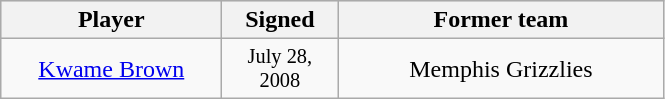<table class="wikitable" style="text-align: center">
<tr bgcolor="#dddddd">
<th style="width:140px">Player</th>
<th style="width:70px">Signed</th>
<th style="width:210px">Former team</th>
</tr>
<tr style="height:40px">
<td><a href='#'>Kwame Brown</a></td>
<td style="font-size: 85%">July 28, 2008</td>
<td>Memphis Grizzlies</td>
</tr>
</table>
